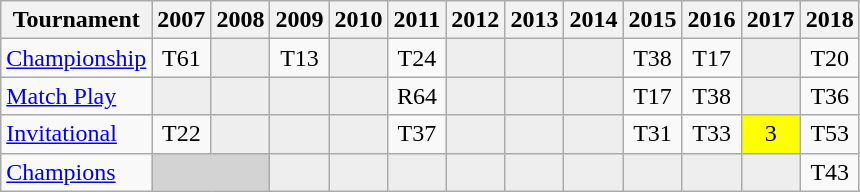<table class="wikitable" style="text-align:center;">
<tr>
<th>Tournament</th>
<th>2007</th>
<th>2008</th>
<th>2009</th>
<th>2010</th>
<th>2011</th>
<th>2012</th>
<th>2013</th>
<th>2014</th>
<th>2015</th>
<th>2016</th>
<th>2017</th>
<th>2018</th>
</tr>
<tr>
<td align="left"><a href='#'>Championship</a></td>
<td>T61</td>
<td style="background:#eeeeee;"></td>
<td>T13</td>
<td style="background:#eeeeee;"></td>
<td>T24</td>
<td style="background:#eeeeee;"></td>
<td style="background:#eeeeee;"></td>
<td style="background:#eeeeee;"></td>
<td>T38</td>
<td>T17</td>
<td style="background:#eeeeee;"></td>
<td>T20</td>
</tr>
<tr>
<td align="left"><a href='#'>Match Play</a></td>
<td style="background:#eeeeee;"></td>
<td style="background:#eeeeee;"></td>
<td style="background:#eeeeee;"></td>
<td style="background:#eeeeee;"></td>
<td>R64</td>
<td style="background:#eeeeee;"></td>
<td style="background:#eeeeee;"></td>
<td style="background:#eeeeee;"></td>
<td>T17</td>
<td>T38</td>
<td style="background:#eeeeee;"></td>
<td>T36</td>
</tr>
<tr>
<td align="left"><a href='#'>Invitational</a></td>
<td>T22</td>
<td style="background:#eeeeee;"></td>
<td style="background:#eeeeee;"></td>
<td style="background:#eeeeee;"></td>
<td>T37</td>
<td style="background:#eeeeee;"></td>
<td style="background:#eeeeee;"></td>
<td style="background:#eeeeee;"></td>
<td>T31</td>
<td>T33</td>
<td style="background:yellow;">3</td>
<td>T53</td>
</tr>
<tr>
<td align="left"><a href='#'>Champions</a></td>
<td colspan=2 style="background:#D3D3D3;"></td>
<td style="background:#eeeeee;"></td>
<td style="background:#eeeeee;"></td>
<td style="background:#eeeeee;"></td>
<td style="background:#eeeeee;"></td>
<td style="background:#eeeeee;"></td>
<td style="background:#eeeeee;"></td>
<td style="background:#eeeeee;"></td>
<td style="background:#eeeeee;"></td>
<td style="background:#eeeeee;"></td>
<td>T43</td>
</tr>
</table>
